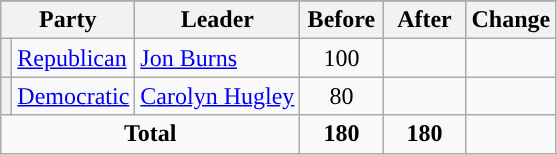<table class="wikitable" style="text-align:center;">
<tr>
</tr>
<tr>
<th colspan="2">Party</th>
<th>Leader</th>
<th style="width:3em">Before</th>
<th style="width:3em">After</th>
<th style="width:3em">Change</th>
</tr>
<tr>
<th style="background-color:"></th>
<td style="text-align:left;"><a href='#'>Republican</a></td>
<td style="text-align:left;"><a href='#'>Jon Burns</a></td>
<td>100</td>
<td></td>
<td></td>
</tr>
<tr>
<th style="background-color:"></th>
<td style="text-align:left;"><a href='#'>Democratic</a></td>
<td style="text-align:left;"><a href='#'>Carolyn Hugley</a></td>
<td>80</td>
<td></td>
<td></td>
</tr>
<tr>
<td colspan="3"><strong>Total</strong></td>
<td><strong>180</strong></td>
<td><strong>180</strong></td>
<td></td>
</tr>
</table>
